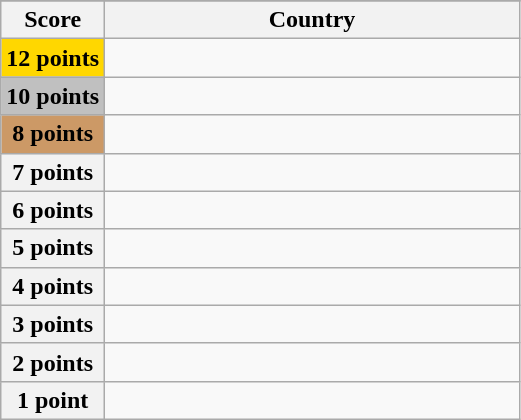<table class="wikitable">
<tr>
</tr>
<tr>
<th scope="col" width="20%">Score</th>
<th scope="col">Country</th>
</tr>
<tr>
<th scope="row" style="background:gold">12 points</th>
<td></td>
</tr>
<tr>
<th scope="row" style="background:silver">10 points</th>
<td></td>
</tr>
<tr>
<th scope="row" style="background:#CC9966">8 points</th>
<td></td>
</tr>
<tr>
<th scope="row">7 points</th>
<td></td>
</tr>
<tr>
<th scope="row">6 points</th>
<td></td>
</tr>
<tr>
<th scope="row">5 points</th>
<td></td>
</tr>
<tr>
<th scope="row">4 points</th>
<td></td>
</tr>
<tr>
<th scope="row">3 points</th>
<td></td>
</tr>
<tr>
<th scope="row">2 points</th>
<td></td>
</tr>
<tr>
<th scope="row">1 point</th>
<td></td>
</tr>
</table>
